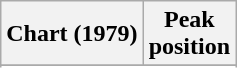<table class="wikitable sortable plainrowheaders">
<tr>
<th scope="col">Chart (1979)</th>
<th scope="col">Peak<br>position</th>
</tr>
<tr>
</tr>
<tr>
</tr>
</table>
